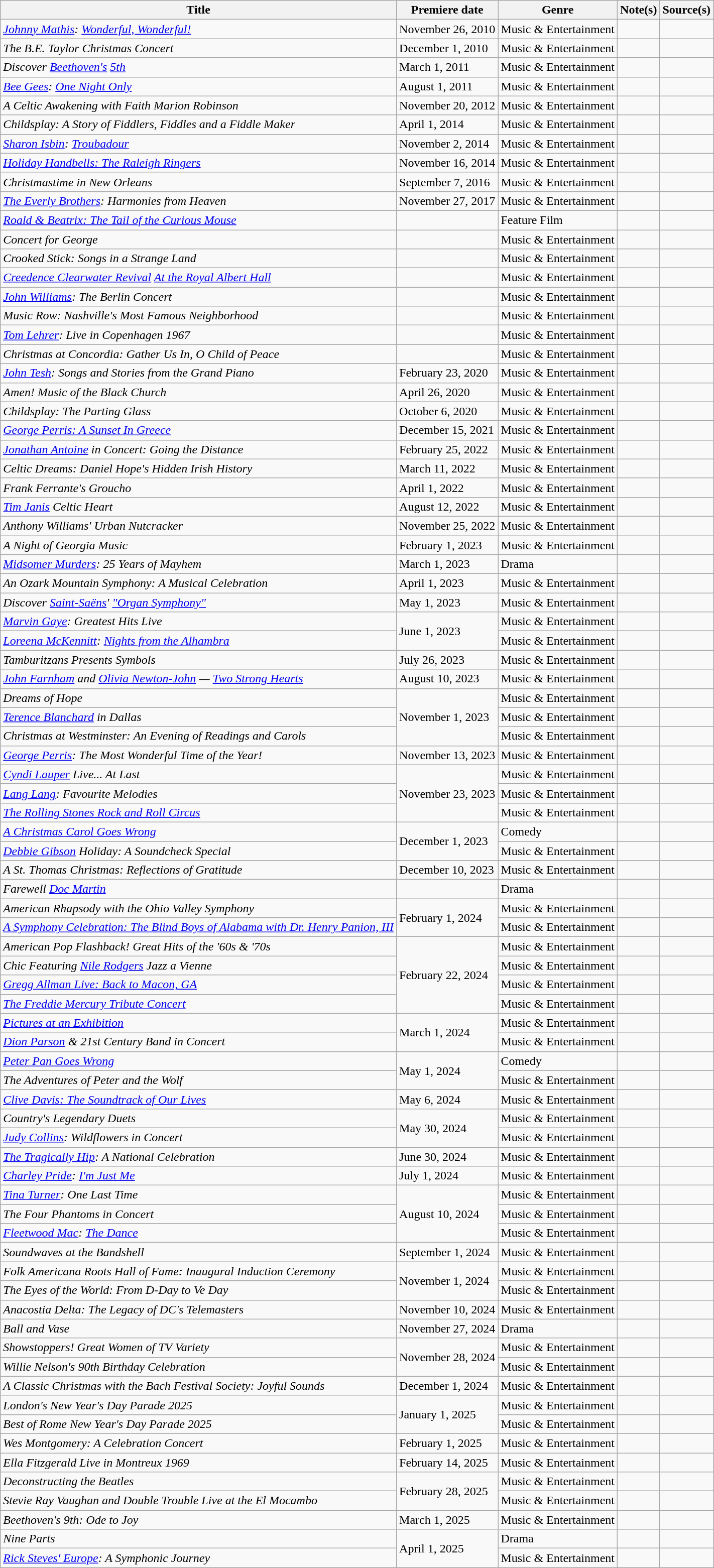<table class="wikitable sortable">
<tr>
<th>Title</th>
<th>Premiere date</th>
<th>Genre</th>
<th>Note(s)</th>
<th>Source(s)</th>
</tr>
<tr>
<td><em><a href='#'>Johnny Mathis</a>: <a href='#'>Wonderful, Wonderful!</a></em></td>
<td>November 26, 2010</td>
<td>Music & Entertainment</td>
<td></td>
<td></td>
</tr>
<tr>
<td><em>The B.E. Taylor Christmas Concert</em></td>
<td>December 1, 2010</td>
<td>Music & Entertainment</td>
<td></td>
<td></td>
</tr>
<tr>
<td><em>Discover <a href='#'>Beethoven's</a> <a href='#'>5th</a></em></td>
<td>March 1, 2011</td>
<td>Music & Entertainment</td>
<td></td>
<td></td>
</tr>
<tr>
<td><em><a href='#'>Bee Gees</a>: <a href='#'>One Night Only</a></em></td>
<td>August 1, 2011</td>
<td>Music & Entertainment</td>
<td></td>
<td></td>
</tr>
<tr>
<td><em>A Celtic Awakening with Faith Marion Robinson</em></td>
<td>November 20, 2012</td>
<td>Music & Entertainment</td>
<td></td>
<td></td>
</tr>
<tr>
<td><em>Childsplay: A Story of Fiddlers, Fiddles and a Fiddle Maker</em></td>
<td>April 1, 2014</td>
<td>Music & Entertainment</td>
<td></td>
<td></td>
</tr>
<tr>
<td><em><a href='#'>Sharon Isbin</a>: <a href='#'>Troubadour</a></em></td>
<td>November 2, 2014</td>
<td>Music & Entertainment</td>
<td></td>
<td></td>
</tr>
<tr>
<td><em><a href='#'>Holiday Handbells: The Raleigh Ringers</a></em></td>
<td>November 16, 2014</td>
<td>Music & Entertainment</td>
<td></td>
<td></td>
</tr>
<tr>
<td><em>Christmastime in New Orleans</em></td>
<td>September 7, 2016</td>
<td>Music & Entertainment</td>
<td></td>
<td></td>
</tr>
<tr>
<td><em><a href='#'>The Everly Brothers</a>: Harmonies from Heaven</em></td>
<td>November 27, 2017</td>
<td>Music & Entertainment</td>
<td></td>
<td></td>
</tr>
<tr>
<td><em><a href='#'>Roald & Beatrix: The Tail of the Curious Mouse</a></em></td>
<td></td>
<td>Feature Film</td>
<td></td>
<td></td>
</tr>
<tr>
<td><em>Concert for George</em></td>
<td></td>
<td>Music & Entertainment</td>
<td></td>
<td></td>
</tr>
<tr>
<td><em>Crooked Stick: Songs in a Strange Land</em></td>
<td></td>
<td>Music & Entertainment</td>
<td></td>
<td></td>
</tr>
<tr>
<td><em><a href='#'>Creedence Clearwater Revival</a> <a href='#'>At the Royal Albert Hall</a></em></td>
<td></td>
<td>Music & Entertainment</td>
<td></td>
<td></td>
</tr>
<tr>
<td><em><a href='#'>John Williams</a>: The Berlin Concert</em></td>
<td></td>
<td>Music & Entertainment</td>
<td></td>
<td></td>
</tr>
<tr>
<td><em>Music Row: Nashville's Most Famous Neighborhood</em></td>
<td></td>
<td>Music & Entertainment</td>
<td></td>
<td></td>
</tr>
<tr>
<td><em><a href='#'>Tom Lehrer</a>: Live in Copenhagen 1967</em></td>
<td></td>
<td>Music & Entertainment</td>
<td></td>
<td></td>
</tr>
<tr>
<td><em>Christmas at Concordia: Gather Us In, O Child of Peace</em></td>
<td></td>
<td>Music & Entertainment</td>
<td></td>
<td></td>
</tr>
<tr>
<td><em><a href='#'>John Tesh</a>: Songs and Stories from the Grand Piano</em></td>
<td>February 23, 2020</td>
<td>Music & Entertainment</td>
<td></td>
<td></td>
</tr>
<tr>
<td><em>Amen! Music of the Black Church</em></td>
<td>April 26, 2020</td>
<td>Music & Entertainment</td>
<td></td>
<td></td>
</tr>
<tr>
<td><em>Childsplay: The Parting Glass</em></td>
<td>October 6, 2020</td>
<td>Music & Entertainment</td>
<td></td>
<td></td>
</tr>
<tr>
<td><em><a href='#'>George Perris: A Sunset In Greece</a></em></td>
<td>December 15, 2021</td>
<td>Music & Entertainment</td>
<td></td>
<td></td>
</tr>
<tr>
<td><em><a href='#'>Jonathan Antoine</a> in Concert: Going the Distance</em></td>
<td>February 25, 2022</td>
<td>Music & Entertainment</td>
<td></td>
<td></td>
</tr>
<tr>
<td><em>Celtic Dreams: Daniel Hope's Hidden Irish History</em></td>
<td>March 11, 2022</td>
<td>Music & Entertainment</td>
<td></td>
<td></td>
</tr>
<tr>
<td><em>Frank Ferrante's Groucho</em></td>
<td>April 1, 2022</td>
<td>Music & Entertainment</td>
<td></td>
<td></td>
</tr>
<tr>
<td><em><a href='#'>Tim Janis</a> Celtic Heart</em></td>
<td>August 12, 2022</td>
<td>Music & Entertainment</td>
<td></td>
<td></td>
</tr>
<tr>
<td><em>Anthony Williams' Urban Nutcracker</em></td>
<td>November 25, 2022</td>
<td>Music & Entertainment</td>
<td></td>
<td></td>
</tr>
<tr>
<td><em>A Night of Georgia Music</em></td>
<td>February 1, 2023</td>
<td>Music & Entertainment</td>
<td></td>
<td></td>
</tr>
<tr>
<td><em><a href='#'>Midsomer Murders</a>: 25 Years of Mayhem</em></td>
<td>March 1, 2023</td>
<td>Drama</td>
<td></td>
<td></td>
</tr>
<tr>
<td><em>An Ozark Mountain Symphony: A Musical Celebration</em></td>
<td>April 1, 2023</td>
<td>Music & Entertainment</td>
<td></td>
<td></td>
</tr>
<tr>
<td><em>Discover <a href='#'>Saint-Saëns</a>' <a href='#'>"Organ Symphony"</a></em></td>
<td>May 1, 2023</td>
<td>Music & Entertainment</td>
<td></td>
<td></td>
</tr>
<tr>
<td><em><a href='#'>Marvin Gaye</a>: Greatest Hits Live</em></td>
<td rowspan="2">June 1, 2023</td>
<td>Music & Entertainment</td>
<td></td>
<td></td>
</tr>
<tr>
<td><em><a href='#'>Loreena McKennitt</a>: <a href='#'>Nights from the Alhambra</a></em></td>
<td>Music & Entertainment</td>
<td></td>
<td></td>
</tr>
<tr>
<td><em>Tamburitzans Presents Symbols</em></td>
<td>July 26, 2023</td>
<td>Music & Entertainment</td>
<td></td>
<td></td>
</tr>
<tr>
<td><em><a href='#'>John Farnham</a> and <a href='#'>Olivia Newton-John</a> — <a href='#'>Two Strong Hearts</a></em></td>
<td>August 10, 2023</td>
<td>Music & Entertainment</td>
<td></td>
<td></td>
</tr>
<tr>
<td><em>Dreams of Hope</em></td>
<td rowspan="3">November 1, 2023</td>
<td>Music & Entertainment</td>
<td></td>
<td></td>
</tr>
<tr>
<td><em><a href='#'>Terence Blanchard</a> in Dallas</em></td>
<td>Music & Entertainment</td>
<td></td>
<td></td>
</tr>
<tr>
<td><em>Christmas at Westminster: An Evening of Readings and Carols</em></td>
<td>Music & Entertainment</td>
<td></td>
<td></td>
</tr>
<tr>
<td><em><a href='#'>George Perris</a>: The Most Wonderful Time of the Year!</em></td>
<td>November 13, 2023</td>
<td>Music & Entertainment</td>
<td></td>
<td></td>
</tr>
<tr>
<td><em><a href='#'>Cyndi Lauper</a> Live... At Last</em></td>
<td rowspan="3">November 23, 2023</td>
<td>Music & Entertainment</td>
<td></td>
<td></td>
</tr>
<tr>
<td><em><a href='#'>Lang Lang</a>: Favourite Melodies</em></td>
<td>Music & Entertainment</td>
<td></td>
<td></td>
</tr>
<tr>
<td><em><a href='#'>The Rolling Stones Rock and Roll Circus</a></em></td>
<td>Music & Entertainment</td>
<td></td>
<td></td>
</tr>
<tr>
<td><em><a href='#'>A Christmas Carol Goes Wrong</a></em></td>
<td rowspan="2">December 1, 2023</td>
<td>Comedy</td>
<td></td>
<td></td>
</tr>
<tr>
<td><em><a href='#'>Debbie Gibson</a> Holiday: A Soundcheck Special</em></td>
<td>Music & Entertainment</td>
<td></td>
<td></td>
</tr>
<tr>
<td><em>A St. Thomas Christmas: Reflections of Gratitude</em></td>
<td>December 10, 2023</td>
<td>Music & Entertainment</td>
<td></td>
<td></td>
</tr>
<tr>
<td><em>Farewell <a href='#'>Doc Martin</a></em></td>
<td></td>
<td>Drama</td>
<td></td>
<td></td>
</tr>
<tr>
<td><em>American Rhapsody with the Ohio Valley Symphony</em></td>
<td rowspan="2">February 1, 2024</td>
<td>Music & Entertainment</td>
<td></td>
<td></td>
</tr>
<tr>
<td><em><a href='#'>A Symphony Celebration: The Blind Boys of Alabama with Dr. Henry Panion, III</a></em></td>
<td>Music & Entertainment</td>
<td></td>
<td></td>
</tr>
<tr>
<td><em>American Pop Flashback! Great Hits of the '60s & '70s</em></td>
<td rowspan="4">February 22, 2024</td>
<td>Music & Entertainment</td>
<td></td>
<td></td>
</tr>
<tr>
<td><em>Chic Featuring <a href='#'>Nile Rodgers</a> Jazz a Vienne</em></td>
<td>Music & Entertainment</td>
<td></td>
<td></td>
</tr>
<tr>
<td><em><a href='#'>Gregg Allman Live: Back to Macon, GA</a></em></td>
<td>Music & Entertainment</td>
<td></td>
<td></td>
</tr>
<tr>
<td><em><a href='#'>The Freddie Mercury Tribute Concert</a></em></td>
<td>Music & Entertainment</td>
<td></td>
<td></td>
</tr>
<tr>
<td><em><a href='#'>Pictures at an Exhibition</a></em></td>
<td rowspan="2">March 1, 2024</td>
<td>Music & Entertainment</td>
<td></td>
<td></td>
</tr>
<tr>
<td><em><a href='#'>Dion Parson</a> & 21st Century Band in Concert</em></td>
<td>Music & Entertainment</td>
<td></td>
<td></td>
</tr>
<tr>
<td><em><a href='#'>Peter Pan Goes Wrong</a></em></td>
<td rowspan="2">May 1, 2024</td>
<td>Comedy</td>
<td></td>
<td></td>
</tr>
<tr>
<td><em>The Adventures of Peter and the Wolf</em></td>
<td>Music & Entertainment</td>
<td></td>
<td></td>
</tr>
<tr>
<td><em><a href='#'>Clive Davis: The Soundtrack of Our Lives</a></em></td>
<td>May 6, 2024</td>
<td>Music & Entertainment</td>
<td></td>
<td></td>
</tr>
<tr>
<td><em>Country's Legendary Duets</em></td>
<td rowspan="2">May 30, 2024</td>
<td>Music & Entertainment</td>
<td></td>
<td></td>
</tr>
<tr>
<td><em><a href='#'>Judy Collins</a>: Wildflowers in Concert</em></td>
<td>Music & Entertainment</td>
<td></td>
<td></td>
</tr>
<tr>
<td><em><a href='#'>The Tragically Hip</a>: A National Celebration</em></td>
<td>June 30, 2024</td>
<td>Music & Entertainment</td>
<td></td>
<td></td>
</tr>
<tr>
<td><em><a href='#'>Charley Pride</a>: <a href='#'>I'm Just Me</a></em></td>
<td>July 1, 2024</td>
<td>Music & Entertainment</td>
<td></td>
<td></td>
</tr>
<tr>
<td><em><a href='#'>Tina Turner</a>: One Last Time</em></td>
<td rowspan="3">August 10, 2024</td>
<td>Music & Entertainment</td>
<td></td>
<td></td>
</tr>
<tr>
<td><em>The Four Phantoms in Concert</em></td>
<td>Music & Entertainment</td>
<td></td>
<td></td>
</tr>
<tr>
<td><em><a href='#'>Fleetwood Mac</a>: <a href='#'>The Dance</a></em></td>
<td>Music & Entertainment</td>
<td></td>
<td></td>
</tr>
<tr>
<td><em>Soundwaves at the Bandshell</em></td>
<td>September 1, 2024</td>
<td>Music & Entertainment</td>
<td></td>
<td></td>
</tr>
<tr>
<td><em>Folk Americana Roots Hall of Fame: Inaugural Induction Ceremony</em></td>
<td rowspan="2">November 1, 2024</td>
<td>Music & Entertainment</td>
<td></td>
<td></td>
</tr>
<tr>
<td><em>The Eyes of the World: From D-Day to Ve Day</em></td>
<td>Music & Entertainment</td>
<td></td>
<td></td>
</tr>
<tr>
<td><em>Anacostia Delta: The Legacy of DC's Telemasters</em></td>
<td>November 10, 2024</td>
<td>Music & Entertainment</td>
<td></td>
<td></td>
</tr>
<tr>
<td><em>Ball and Vase</em></td>
<td>November 27, 2024</td>
<td>Drama</td>
<td></td>
<td></td>
</tr>
<tr>
<td><em>Showstoppers! Great Women of TV Variety</em></td>
<td rowspan="2">November 28, 2024</td>
<td>Music & Entertainment</td>
<td></td>
<td></td>
</tr>
<tr>
<td><em>Willie Nelson's 90th Birthday Celebration</em></td>
<td>Music & Entertainment</td>
<td></td>
<td></td>
</tr>
<tr>
<td><em>A Classic Christmas with the Bach Festival Society: Joyful Sounds</em></td>
<td>December 1, 2024</td>
<td>Music & Entertainment</td>
<td></td>
<td></td>
</tr>
<tr>
<td><em>London's New Year's Day Parade 2025</em></td>
<td rowspan="2">January 1, 2025</td>
<td>Music & Entertainment</td>
<td></td>
<td></td>
</tr>
<tr>
<td><em>Best of Rome New Year's Day Parade 2025</em></td>
<td>Music & Entertainment</td>
<td></td>
<td></td>
</tr>
<tr>
<td><em>Wes Montgomery: A Celebration Concert</em></td>
<td>February 1, 2025</td>
<td>Music & Entertainment</td>
<td></td>
<td></td>
</tr>
<tr>
<td><em>Ella Fitzgerald Live in Montreux 1969</em></td>
<td>February 14, 2025</td>
<td>Music & Entertainment</td>
<td></td>
<td></td>
</tr>
<tr>
<td><em>Deconstructing the Beatles</em></td>
<td rowspan="2">February 28, 2025</td>
<td>Music & Entertainment</td>
<td></td>
<td></td>
</tr>
<tr>
<td><em>Stevie Ray Vaughan and Double Trouble Live at the El Mocambo</em></td>
<td>Music & Entertainment</td>
<td></td>
<td></td>
</tr>
<tr>
<td><em>Beethoven's 9th: Ode to Joy</em></td>
<td>March 1, 2025</td>
<td>Music & Entertainment</td>
<td></td>
<td></td>
</tr>
<tr>
<td><em>Nine Parts</em></td>
<td rowspan="2">April 1, 2025</td>
<td>Drama</td>
<td></td>
<td></td>
</tr>
<tr>
<td><em><a href='#'>Rick Steves' Europe</a>: A Symphonic Journey</em></td>
<td>Music & Entertainment</td>
<td></td>
<td></td>
</tr>
</table>
